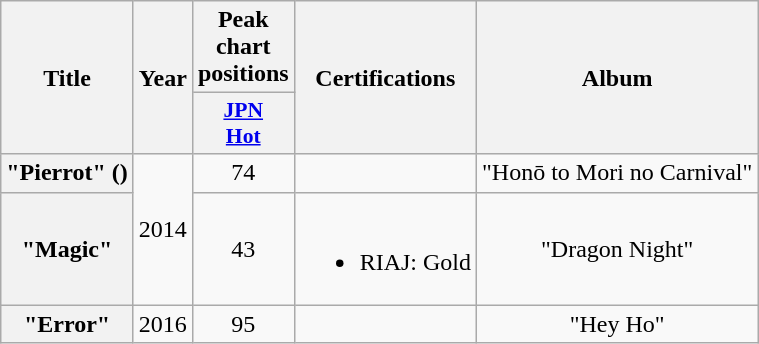<table class="wikitable plainrowheaders" style="text-align:center;">
<tr>
<th scope="col" rowspan="2">Title</th>
<th scope="col" rowspan="2">Year</th>
<th scope="col" colspan="1">Peak<br>chart<br>positions</th>
<th scope="col" rowspan="2">Certifications</th>
<th scope="col" rowspan="2">Album</th>
</tr>
<tr>
<th scope="col" style="width:3em;font-size:90%;"><a href='#'>JPN<br>Hot</a><br></th>
</tr>
<tr>
<th scope="row">"Pierrot" ()</th>
<td rowspan="2">2014</td>
<td>74</td>
<td></td>
<td>"Honō to Mori no Carnival"</td>
</tr>
<tr>
<th scope="row">"Magic"</th>
<td>43</td>
<td><br><ul><li>RIAJ: Gold </li></ul></td>
<td>"Dragon Night"</td>
</tr>
<tr>
<th scope="row">"Error"</th>
<td>2016</td>
<td>95</td>
<td></td>
<td>"Hey Ho"</td>
</tr>
</table>
